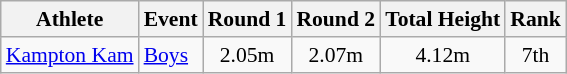<table class="wikitable" style="font-size:90%;">
<tr>
<th>Athlete</th>
<th>Event</th>
<th>Round 1</th>
<th>Round 2</th>
<th>Total Height</th>
<th>Rank</th>
</tr>
<tr align=center>
<td align=left><a href='#'>Kampton Kam</a></td>
<td align=left><a href='#'>Boys</a></td>
<td>2.05m</td>
<td>2.07m</td>
<td>4.12m</td>
<td>7th</td>
</tr>
</table>
